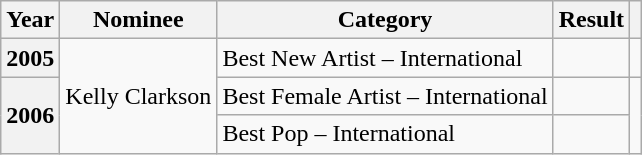<table class="wikitable plainrowheaders">
<tr>
<th>Year</th>
<th>Nominee</th>
<th>Category</th>
<th>Result</th>
<th></th>
</tr>
<tr>
<th scope="row">2005</th>
<td rowspan="3">Kelly Clarkson</td>
<td>Best New Artist – International</td>
<td></td>
<td align="center"></td>
</tr>
<tr>
<th scope="row" rowspan="2">2006</th>
<td>Best Female Artist – International</td>
<td></td>
<td align="center" rowspan="2"></td>
</tr>
<tr>
<td>Best Pop – International</td>
<td></td>
</tr>
</table>
